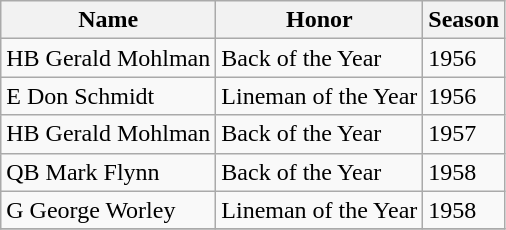<table class="wikitable">
<tr>
<th>Name</th>
<th>Honor</th>
<th>Season</th>
</tr>
<tr>
<td>HB Gerald Mohlman</td>
<td>Back of the Year</td>
<td>1956</td>
</tr>
<tr>
<td>E Don Schmidt</td>
<td>Lineman of the Year</td>
<td>1956</td>
</tr>
<tr>
<td>HB Gerald Mohlman</td>
<td>Back of the Year</td>
<td>1957</td>
</tr>
<tr>
<td>QB Mark Flynn</td>
<td>Back of the Year</td>
<td>1958</td>
</tr>
<tr>
<td>G George Worley</td>
<td>Lineman of the Year</td>
<td>1958</td>
</tr>
<tr>
</tr>
</table>
